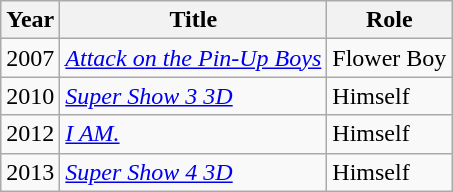<table class="wikitable">
<tr>
<th>Year</th>
<th>Title</th>
<th>Role</th>
</tr>
<tr>
<td>2007</td>
<td><em><a href='#'>Attack on the Pin-Up Boys</a></em></td>
<td>Flower Boy</td>
</tr>
<tr>
<td>2010</td>
<td><em><a href='#'>Super Show 3 3D</a></em></td>
<td>Himself</td>
</tr>
<tr>
<td>2012</td>
<td><em><a href='#'>I AM.</a></em></td>
<td>Himself</td>
</tr>
<tr>
<td>2013</td>
<td><em><a href='#'>Super Show 4 3D</a></em></td>
<td>Himself</td>
</tr>
</table>
